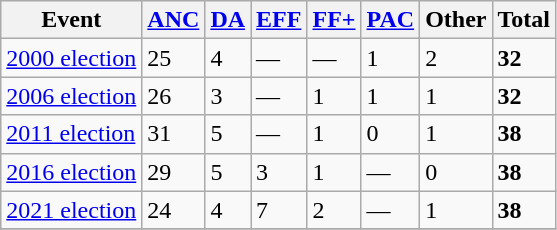<table class="wikitable">
<tr>
<th>Event</th>
<th><a href='#'>ANC</a></th>
<th><a href='#'>DA</a></th>
<th><a href='#'>EFF</a></th>
<th><a href='#'>FF+</a></th>
<th><a href='#'>PAC</a></th>
<th>Other</th>
<th>Total</th>
</tr>
<tr>
<td><a href='#'>2000 election</a></td>
<td>25</td>
<td>4</td>
<td>—</td>
<td>—</td>
<td>1</td>
<td>2</td>
<td><strong>32</strong></td>
</tr>
<tr>
<td><a href='#'>2006 election</a></td>
<td>26</td>
<td>3</td>
<td>—</td>
<td>1</td>
<td>1</td>
<td>1</td>
<td><strong>32</strong></td>
</tr>
<tr>
<td><a href='#'>2011 election</a></td>
<td>31</td>
<td>5</td>
<td>—</td>
<td>1</td>
<td>0</td>
<td>1</td>
<td><strong>38</strong></td>
</tr>
<tr>
<td><a href='#'>2016 election</a></td>
<td>29</td>
<td>5</td>
<td>3</td>
<td>1</td>
<td>—</td>
<td>0</td>
<td><strong>38</strong></td>
</tr>
<tr>
<td><a href='#'>2021 election</a></td>
<td>24</td>
<td>4</td>
<td>7</td>
<td>2</td>
<td>—</td>
<td>1</td>
<td><strong>38</strong></td>
</tr>
<tr>
</tr>
</table>
